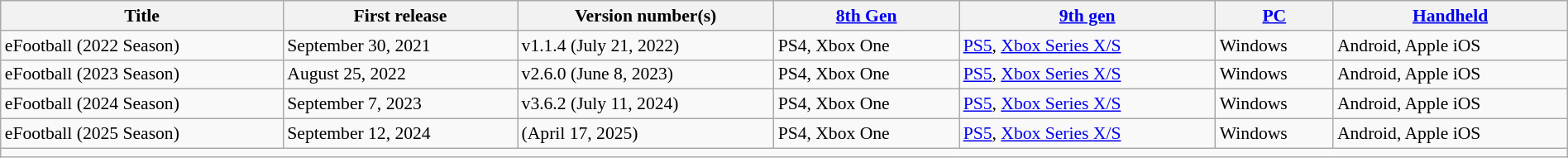<table class="wikitable sortable" style="font-size: 90%; width: 100%;">
<tr>
<th>Title</th>
<th>First release</th>
<th>Version number(s)</th>
<th scope="col"><a href='#'>8th Gen</a></th>
<th scope="col"><a href='#'>9th gen</a></th>
<th scope="col"><a href='#'>PC</a></th>
<th scope="col"><a href='#'>Handheld</a></th>
</tr>
<tr>
<td colspan-"1">eFootball (2022 Season)</td>
<td>September 30, 2021</td>
<td>v1.1.4 (July 21, 2022)</td>
<td>PS4, Xbox One</td>
<td><a href='#'>PS5</a>, <a href='#'>Xbox Series X/S</a></td>
<td>Windows</td>
<td>Android, Apple iOS</td>
</tr>
<tr>
<td colspan="1">eFootball (2023 Season)</td>
<td>August 25, 2022</td>
<td>v2.6.0 (June 8, 2023)</td>
<td>PS4, Xbox One</td>
<td><a href='#'>PS5</a>, <a href='#'>Xbox Series X/S</a></td>
<td>Windows</td>
<td>Android, Apple iOS</td>
</tr>
<tr>
<td colspan="1">eFootball (2024 Season)</td>
<td>September 7, 2023</td>
<td>v3.6.2 (July 11, 2024)</td>
<td>PS4, Xbox One</td>
<td><a href='#'>PS5</a>, <a href='#'>Xbox Series X/S</a></td>
<td>Windows</td>
<td>Android, Apple iOS</td>
</tr>
<tr>
<td colspan="1">eFootball (2025 Season)</td>
<td>September 12, 2024</td>
<td> (April 17, 2025)</td>
<td>PS4, Xbox One</td>
<td><a href='#'>PS5</a>, <a href='#'>Xbox Series X/S</a></td>
<td>Windows</td>
<td>Android, Apple iOS</td>
</tr>
<tr>
<td colspan="7"></td>
</tr>
</table>
